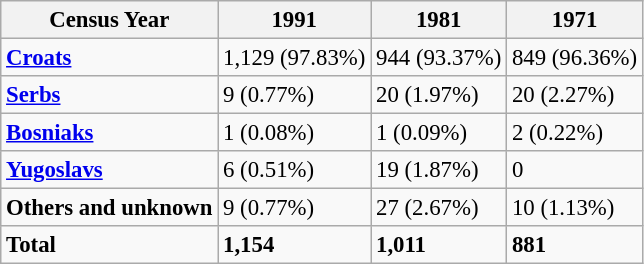<table class="wikitable" style="font-size:95%;">
<tr>
<th>Census Year</th>
<th>1991</th>
<th>1981</th>
<th>1971</th>
</tr>
<tr>
<td><strong><a href='#'>Croats</a></strong></td>
<td>1,129 (97.83%)</td>
<td>944 (93.37%)</td>
<td>849 (96.36%)</td>
</tr>
<tr>
<td><strong><a href='#'>Serbs</a></strong></td>
<td>9 (0.77%)</td>
<td>20 (1.97%)</td>
<td>20 (2.27%)</td>
</tr>
<tr>
<td><strong><a href='#'>Bosniaks</a></strong></td>
<td>1 (0.08%)</td>
<td>1 (0.09%)</td>
<td>2 (0.22%)</td>
</tr>
<tr>
<td><strong><a href='#'>Yugoslavs</a></strong></td>
<td>6 (0.51%)</td>
<td>19 (1.87%)</td>
<td>0</td>
</tr>
<tr>
<td><strong>Others and unknown</strong></td>
<td>9 (0.77%)</td>
<td>27 (2.67%)</td>
<td>10 (1.13%)</td>
</tr>
<tr>
<td><strong>Total</strong></td>
<td><strong>1,154</strong></td>
<td><strong>1,011</strong></td>
<td><strong>881</strong></td>
</tr>
</table>
